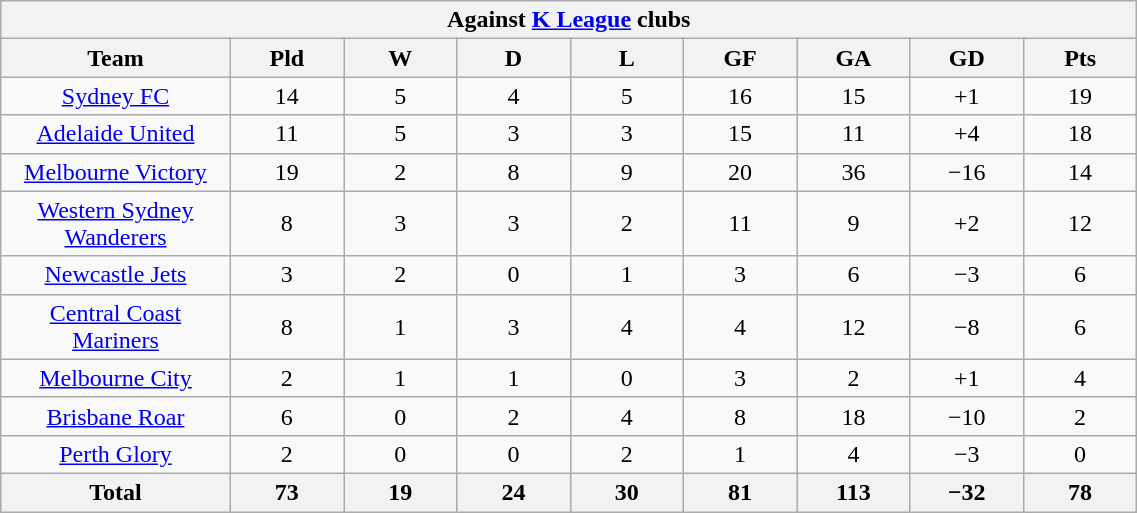<table width=60% class="wikitable" style="text-align:center">
<tr>
<th colspan=9>Against <a href='#'>K League</a> clubs</th>
</tr>
<tr>
<th width=10%>Team</th>
<th width=5%>Pld</th>
<th width=5%>W</th>
<th width=5%>D</th>
<th width=5%>L</th>
<th width=5%>GF</th>
<th width=5%>GA</th>
<th width=5%>GD</th>
<th width=5%>Pts</th>
</tr>
<tr>
<td><a href='#'>Sydney FC</a></td>
<td>14</td>
<td>5</td>
<td>4</td>
<td>5</td>
<td>16</td>
<td>15</td>
<td>+1</td>
<td>19</td>
</tr>
<tr>
<td align=center><a href='#'>Adelaide United</a></td>
<td>11</td>
<td>5</td>
<td>3</td>
<td>3</td>
<td>15</td>
<td>11</td>
<td>+4</td>
<td>18</td>
</tr>
<tr>
<td><a href='#'>Melbourne Victory</a></td>
<td>19</td>
<td>2</td>
<td>8</td>
<td>9</td>
<td>20</td>
<td>36</td>
<td>−16</td>
<td>14</td>
</tr>
<tr>
<td><a href='#'>Western Sydney Wanderers</a></td>
<td>8</td>
<td>3</td>
<td>3</td>
<td>2</td>
<td>11</td>
<td>9</td>
<td>+2</td>
<td>12</td>
</tr>
<tr>
<td><a href='#'>Newcastle Jets</a></td>
<td>3</td>
<td>2</td>
<td>0</td>
<td>1</td>
<td>3</td>
<td>6</td>
<td>−3</td>
<td>6</td>
</tr>
<tr>
<td><a href='#'>Central Coast Mariners</a></td>
<td>8</td>
<td>1</td>
<td>3</td>
<td>4</td>
<td>4</td>
<td>12</td>
<td>−8</td>
<td>6</td>
</tr>
<tr>
<td><a href='#'>Melbourne City</a></td>
<td>2</td>
<td>1</td>
<td>1</td>
<td>0</td>
<td>3</td>
<td>2</td>
<td>+1</td>
<td>4</td>
</tr>
<tr>
<td><a href='#'>Brisbane Roar</a></td>
<td>6</td>
<td>0</td>
<td>2</td>
<td>4</td>
<td>8</td>
<td>18</td>
<td>−10</td>
<td>2</td>
</tr>
<tr>
<td><a href='#'>Perth Glory</a></td>
<td>2</td>
<td>0</td>
<td>0</td>
<td>2</td>
<td>1</td>
<td>4</td>
<td>−3</td>
<td>0</td>
</tr>
<tr>
<th>Total</th>
<th>73</th>
<th>19</th>
<th>24</th>
<th>30</th>
<th>81</th>
<th>113</th>
<th>−32</th>
<th>78</th>
</tr>
</table>
